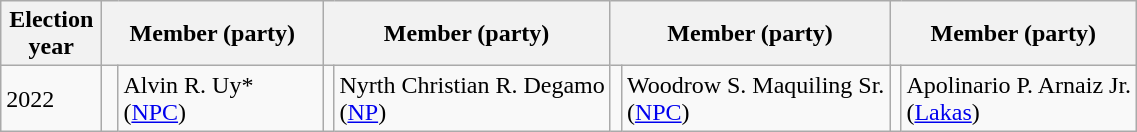<table class=wikitable>
<tr>
<th width=60px>Election<br>year</th>
<th colspan=2 width=140px>Member (party)</th>
<th colspan=2 width=140px>Member (party)</th>
<th colspan=2 width=140px>Member (party)</th>
<th colspan=2 width=140px>Member (party)</th>
</tr>
<tr>
<td>2022</td>
<td bgcolor=></td>
<td>Alvin R. Uy*<br>(<a href='#'>NPC</a>)</td>
<td bgcolor=></td>
<td>Nyrth Christian R. Degamo<br>(<a href='#'>NP</a>)</td>
<td bgcolor=></td>
<td>Woodrow S. Maquiling Sr.<br>(<a href='#'>NPC</a>)</td>
<td bgcolor=></td>
<td>Apolinario P. Arnaiz Jr.<br>(<a href='#'>Lakas</a>)</td>
</tr>
</table>
